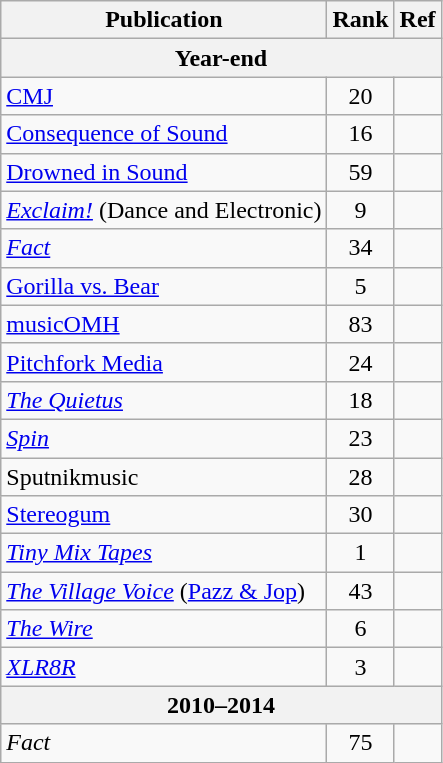<table class="wikitable">
<tr>
<th>Publication</th>
<th>Rank</th>
<th>Ref</th>
</tr>
<tr>
<th colspan=3>Year-end</th>
</tr>
<tr>
<td><a href='#'>CMJ</a></td>
<td align=center>20</td>
<td align=center></td>
</tr>
<tr>
<td><a href='#'>Consequence of Sound</a></td>
<td align=center>16</td>
<td align=center></td>
</tr>
<tr>
<td><a href='#'>Drowned in Sound</a></td>
<td align=center>59</td>
<td align=center></td>
</tr>
<tr>
<td><em><a href='#'>Exclaim!</a></em> (Dance and Electronic)</td>
<td align=center>9</td>
<td align=center></td>
</tr>
<tr>
<td><em><a href='#'>Fact</a></em></td>
<td align=center>34</td>
<td align=center></td>
</tr>
<tr>
<td><a href='#'>Gorilla vs. Bear</a></td>
<td align=center>5</td>
<td align=center></td>
</tr>
<tr>
<td><a href='#'>musicOMH</a></td>
<td align=center>83</td>
<td align=center></td>
</tr>
<tr>
<td><a href='#'>Pitchfork Media</a></td>
<td align=center>24</td>
<td align=center></td>
</tr>
<tr>
<td><em><a href='#'>The Quietus</a></em></td>
<td align=center>18</td>
<td align=center></td>
</tr>
<tr>
<td><em><a href='#'>Spin</a></em></td>
<td align=center>23</td>
<td align=center></td>
</tr>
<tr>
<td>Sputnikmusic</td>
<td align=center>28</td>
<td align=center></td>
</tr>
<tr>
<td><a href='#'>Stereogum</a></td>
<td align=center>30</td>
<td align=center></td>
</tr>
<tr>
<td><em><a href='#'>Tiny Mix Tapes</a></em></td>
<td align=center>1</td>
<td align=center></td>
</tr>
<tr>
<td><em><a href='#'>The Village Voice</a></em> (<a href='#'>Pazz & Jop</a>)</td>
<td align=center>43</td>
<td align=center></td>
</tr>
<tr>
<td><em><a href='#'>The Wire</a></em></td>
<td align=center>6</td>
<td align=center></td>
</tr>
<tr>
<td><em><a href='#'>XLR8R</a></em></td>
<td align=center>3</td>
<td align=center></td>
</tr>
<tr>
<th colspan=3>2010–2014</th>
</tr>
<tr>
<td><em>Fact</em></td>
<td align=center>75</td>
<td align=center></td>
</tr>
</table>
